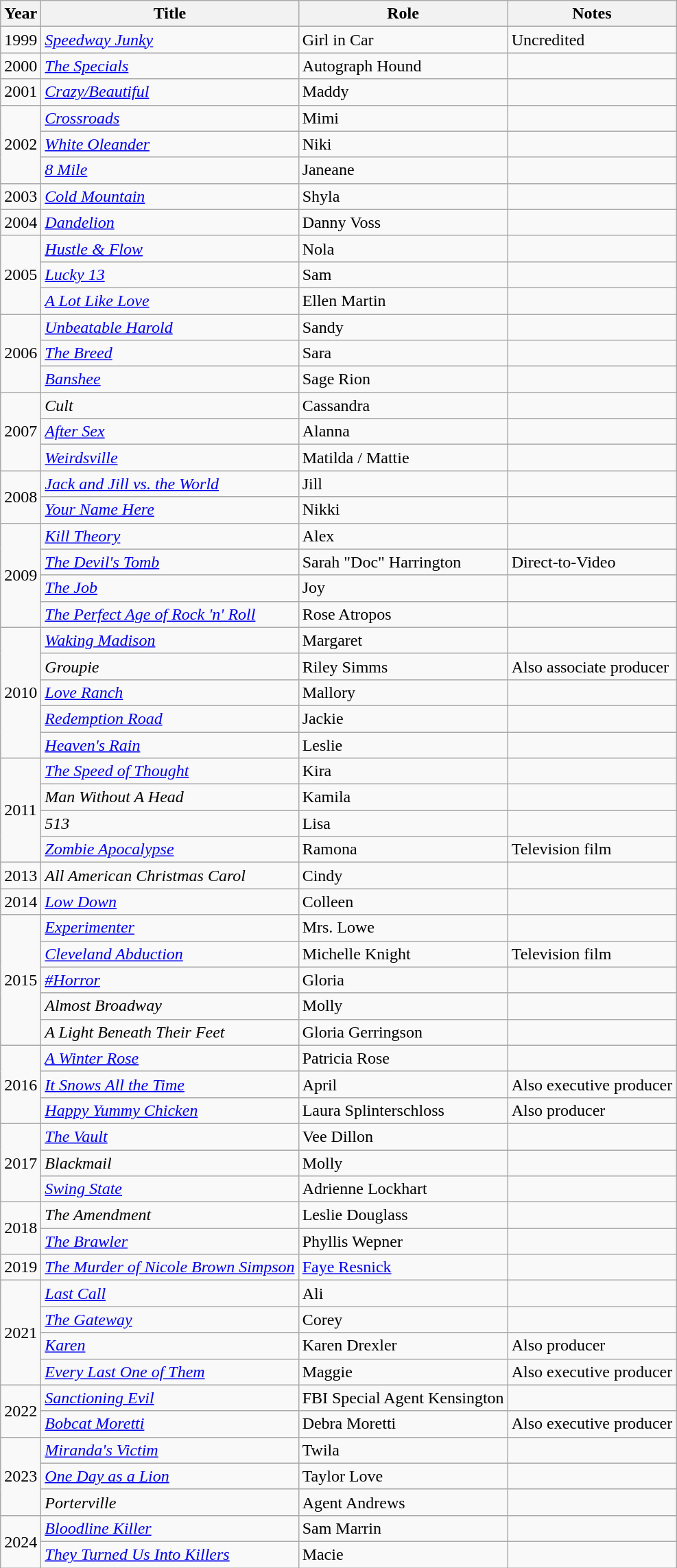<table class="wikitable sortable">
<tr>
<th>Year</th>
<th>Title</th>
<th>Role</th>
<th class="unsortable">Notes</th>
</tr>
<tr>
<td>1999</td>
<td><em><a href='#'>Speedway Junky</a></em></td>
<td>Girl in Car</td>
<td>Uncredited</td>
</tr>
<tr>
<td>2000</td>
<td><em><a href='#'>The Specials</a></em></td>
<td>Autograph Hound</td>
<td></td>
</tr>
<tr>
<td>2001</td>
<td><em><a href='#'>Crazy/Beautiful</a></em></td>
<td>Maddy</td>
<td></td>
</tr>
<tr>
<td rowspan=3>2002</td>
<td><em><a href='#'>Crossroads</a></em></td>
<td>Mimi</td>
<td></td>
</tr>
<tr>
<td><em><a href='#'>White Oleander</a></em></td>
<td>Niki</td>
<td></td>
</tr>
<tr>
<td><em><a href='#'>8 Mile</a></em></td>
<td>Janeane</td>
<td></td>
</tr>
<tr>
<td>2003</td>
<td><em><a href='#'>Cold Mountain</a></em></td>
<td>Shyla</td>
<td></td>
</tr>
<tr>
<td>2004</td>
<td><em><a href='#'>Dandelion</a></em></td>
<td>Danny Voss</td>
<td></td>
</tr>
<tr>
<td rowspan=3>2005</td>
<td><em><a href='#'>Hustle & Flow</a></em></td>
<td>Nola</td>
<td></td>
</tr>
<tr>
<td><em><a href='#'>Lucky 13</a></em></td>
<td>Sam</td>
<td></td>
</tr>
<tr>
<td><em><a href='#'>A Lot Like Love</a></em></td>
<td>Ellen Martin</td>
<td></td>
</tr>
<tr>
<td rowspan=3>2006</td>
<td><em><a href='#'>Unbeatable Harold</a></em></td>
<td>Sandy</td>
<td></td>
</tr>
<tr>
<td><em><a href='#'>The Breed</a></em></td>
<td>Sara</td>
<td></td>
</tr>
<tr>
<td><em><a href='#'>Banshee</a></em></td>
<td>Sage Rion</td>
<td></td>
</tr>
<tr>
<td rowspan=3>2007</td>
<td><em>Cult</em></td>
<td>Cassandra</td>
<td></td>
</tr>
<tr>
<td><em><a href='#'>After Sex</a></em></td>
<td>Alanna</td>
<td></td>
</tr>
<tr>
<td><em><a href='#'>Weirdsville</a></em></td>
<td>Matilda / Mattie</td>
<td></td>
</tr>
<tr>
<td rowspan=2>2008</td>
<td><em><a href='#'>Jack and Jill vs. the World</a></em></td>
<td>Jill</td>
<td></td>
</tr>
<tr>
<td><em><a href='#'>Your Name Here</a></em></td>
<td>Nikki</td>
<td></td>
</tr>
<tr>
<td rowspan=4>2009</td>
<td><em><a href='#'>Kill Theory</a></em></td>
<td>Alex</td>
<td></td>
</tr>
<tr>
<td><em><a href='#'>The Devil's Tomb</a></em></td>
<td>Sarah "Doc" Harrington</td>
<td>Direct-to-Video</td>
</tr>
<tr>
<td><em><a href='#'>The Job</a></em></td>
<td>Joy</td>
<td></td>
</tr>
<tr>
<td><em><a href='#'>The Perfect Age of Rock 'n' Roll</a></em></td>
<td>Rose Atropos</td>
<td></td>
</tr>
<tr>
<td rowspan=5>2010</td>
<td><em><a href='#'>Waking Madison</a></em></td>
<td>Margaret</td>
<td></td>
</tr>
<tr>
<td><em>Groupie</em></td>
<td>Riley Simms</td>
<td>Also associate producer</td>
</tr>
<tr>
<td><em><a href='#'>Love Ranch</a></em></td>
<td>Mallory</td>
<td></td>
</tr>
<tr>
<td><em><a href='#'>Redemption Road</a></em></td>
<td>Jackie</td>
<td></td>
</tr>
<tr>
<td><em><a href='#'>Heaven's Rain</a></em></td>
<td>Leslie</td>
<td></td>
</tr>
<tr>
<td rowspan=4>2011</td>
<td><em><a href='#'>The Speed of Thought</a></em></td>
<td>Kira</td>
<td></td>
</tr>
<tr>
<td><em>Man Without A Head</em></td>
<td>Kamila</td>
<td></td>
</tr>
<tr>
<td><em>513</em></td>
<td>Lisa</td>
<td></td>
</tr>
<tr>
<td><em><a href='#'>Zombie Apocalypse</a></em></td>
<td>Ramona</td>
<td>Television film</td>
</tr>
<tr>
<td>2013</td>
<td><em>All American Christmas Carol</em></td>
<td>Cindy</td>
<td></td>
</tr>
<tr>
<td>2014</td>
<td><em><a href='#'>Low Down</a></em></td>
<td>Colleen</td>
<td></td>
</tr>
<tr>
<td rowspan="5">2015</td>
<td><em><a href='#'>Experimenter</a></em></td>
<td>Mrs. Lowe</td>
<td></td>
</tr>
<tr>
<td><em><a href='#'>Cleveland Abduction</a></em></td>
<td>Michelle Knight</td>
<td>Television film</td>
</tr>
<tr>
<td><em><a href='#'>#Horror</a></em></td>
<td>Gloria</td>
<td></td>
</tr>
<tr>
<td><em>Almost Broadway </em></td>
<td>Molly</td>
<td></td>
</tr>
<tr>
<td><em>A Light Beneath Their Feet</em></td>
<td>Gloria Gerringson</td>
<td></td>
</tr>
<tr>
<td rowspan="3">2016</td>
<td><em><a href='#'>A Winter Rose</a></em></td>
<td>Patricia Rose</td>
<td></td>
</tr>
<tr>
<td><em><a href='#'>It Snows All the Time</a></em></td>
<td>April</td>
<td>Also executive producer</td>
</tr>
<tr>
<td><em><a href='#'>Happy Yummy Chicken</a></em></td>
<td>Laura Splinterschloss</td>
<td>Also producer</td>
</tr>
<tr>
<td rowspan="3">2017</td>
<td><em><a href='#'>The Vault</a></em></td>
<td>Vee Dillon</td>
<td></td>
</tr>
<tr>
<td><em>Blackmail</em></td>
<td>Molly</td>
<td></td>
</tr>
<tr>
<td><em><a href='#'>Swing State</a></em></td>
<td>Adrienne Lockhart</td>
<td></td>
</tr>
<tr>
<td rowspan="2">2018</td>
<td><em>The Amendment</em></td>
<td>Leslie Douglass</td>
<td></td>
</tr>
<tr>
<td><em><a href='#'>The Brawler</a></em></td>
<td>Phyllis Wepner</td>
<td></td>
</tr>
<tr>
<td>2019</td>
<td><em><a href='#'>The Murder of Nicole Brown Simpson</a></em></td>
<td><a href='#'>Faye Resnick</a></td>
<td></td>
</tr>
<tr>
<td rowspan="4">2021</td>
<td><em><a href='#'>Last Call</a></em></td>
<td>Ali</td>
<td></td>
</tr>
<tr>
<td><em><a href='#'>The Gateway</a></em></td>
<td>Corey</td>
<td></td>
</tr>
<tr>
<td><em><a href='#'>Karen</a></em></td>
<td>Karen Drexler</td>
<td>Also producer</td>
</tr>
<tr>
<td><em><a href='#'>Every Last One of Them</a></em></td>
<td>Maggie</td>
<td>Also executive producer</td>
</tr>
<tr>
<td rowspan="2">2022</td>
<td><em><a href='#'>Sanctioning Evil</a></em></td>
<td>FBI Special Agent Kensington</td>
<td></td>
</tr>
<tr>
<td><em><a href='#'>Bobcat Moretti</a></em></td>
<td>Debra Moretti</td>
<td>Also executive producer</td>
</tr>
<tr>
<td rowspan="3">2023</td>
<td><em><a href='#'>Miranda's Victim</a></em></td>
<td>Twila</td>
<td></td>
</tr>
<tr>
<td><em><a href='#'>One Day as a Lion</a></em></td>
<td>Taylor Love</td>
<td></td>
</tr>
<tr>
<td><em>Porterville</em></td>
<td>Agent Andrews</td>
<td></td>
</tr>
<tr>
<td rowspan="2">2024</td>
<td><em><a href='#'>Bloodline Killer</a></em></td>
<td>Sam Marrin</td>
<td></td>
</tr>
<tr>
<td><em><a href='#'>They Turned Us Into Killers</a></em></td>
<td>Macie</td>
<td></td>
</tr>
</table>
